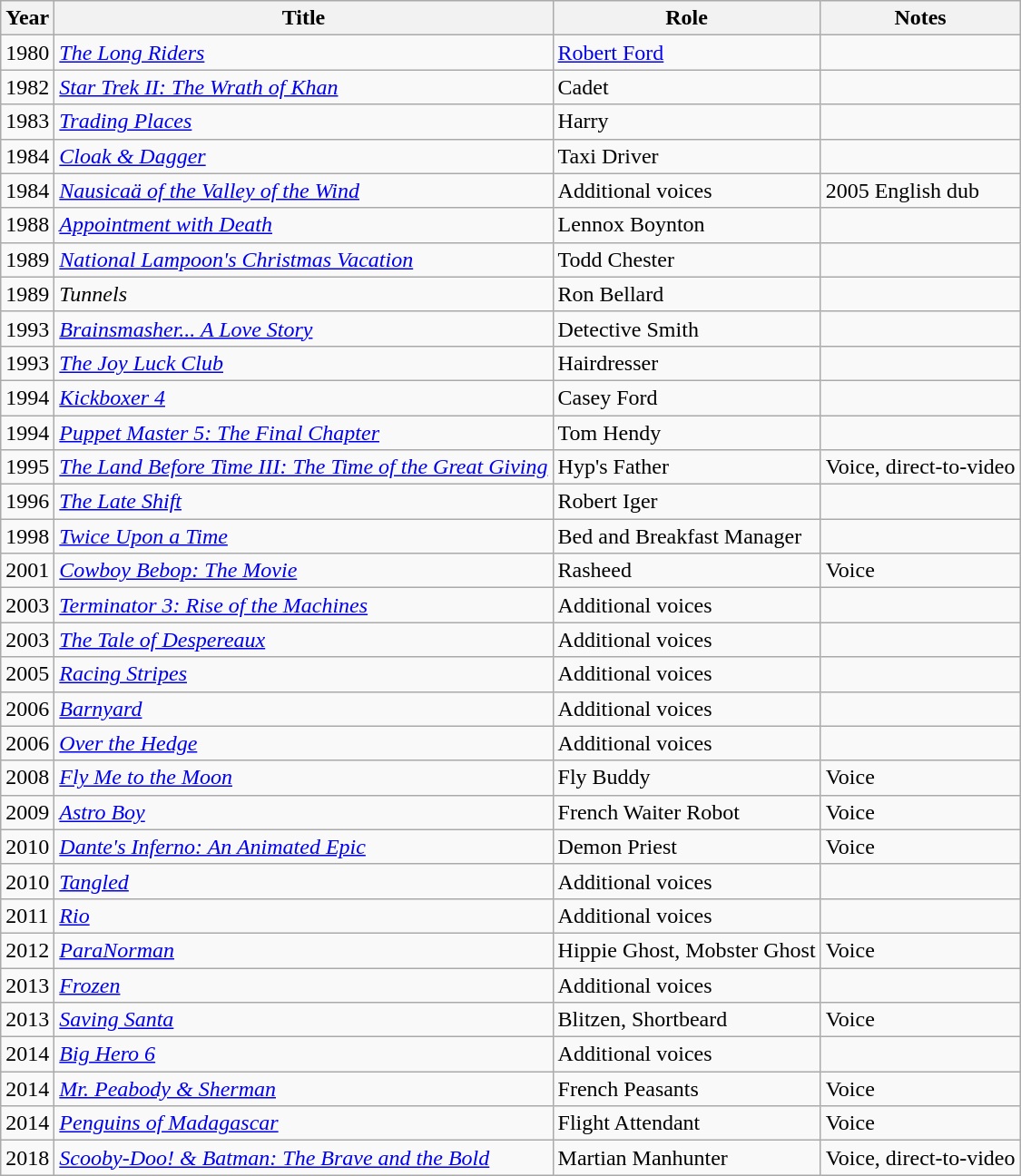<table class="wikitable sortable">
<tr>
<th>Year</th>
<th>Title</th>
<th>Role</th>
<th>Notes</th>
</tr>
<tr>
<td>1980</td>
<td><em><a href='#'>The Long Riders</a></em></td>
<td><a href='#'>Robert Ford</a></td>
<td></td>
</tr>
<tr>
<td>1982</td>
<td><em><a href='#'>Star Trek II: The Wrath of Khan</a></em></td>
<td>Cadet</td>
<td></td>
</tr>
<tr>
<td>1983</td>
<td><em><a href='#'>Trading Places</a></em></td>
<td>Harry</td>
<td></td>
</tr>
<tr>
<td>1984</td>
<td><em><a href='#'>Cloak & Dagger</a></em></td>
<td>Taxi Driver</td>
<td></td>
</tr>
<tr>
<td>1984</td>
<td><em><a href='#'>Nausicaä of the Valley of the Wind</a></em></td>
<td>Additional voices</td>
<td>2005 English dub</td>
</tr>
<tr>
<td>1988</td>
<td><em><a href='#'>Appointment with Death</a></em></td>
<td>Lennox Boynton</td>
<td></td>
</tr>
<tr>
<td>1989</td>
<td><em><a href='#'>National Lampoon's Christmas Vacation</a></em></td>
<td>Todd Chester</td>
<td></td>
</tr>
<tr>
<td>1989</td>
<td><em>Tunnels</em></td>
<td>Ron Bellard</td>
<td></td>
</tr>
<tr>
<td>1993</td>
<td><em><a href='#'>Brainsmasher... A Love Story</a></em></td>
<td>Detective Smith</td>
<td></td>
</tr>
<tr>
<td>1993</td>
<td><em><a href='#'>The Joy Luck Club</a></em></td>
<td>Hairdresser</td>
<td></td>
</tr>
<tr>
<td>1994</td>
<td><em><a href='#'>Kickboxer 4</a></em></td>
<td>Casey Ford</td>
<td></td>
</tr>
<tr>
<td>1994</td>
<td><em><a href='#'>Puppet Master 5: The Final Chapter</a></em></td>
<td>Tom Hendy</td>
<td></td>
</tr>
<tr>
<td>1995</td>
<td><em><a href='#'>The Land Before Time III: The Time of the Great Giving</a></em></td>
<td>Hyp's Father</td>
<td>Voice, direct-to-video</td>
</tr>
<tr>
<td>1996</td>
<td><em><a href='#'>The Late Shift</a></em></td>
<td>Robert Iger</td>
<td></td>
</tr>
<tr>
<td>1998</td>
<td><em><a href='#'>Twice Upon a Time</a></em></td>
<td>Bed and Breakfast Manager</td>
<td></td>
</tr>
<tr>
<td>2001</td>
<td><em><a href='#'>Cowboy Bebop: The Movie</a></em></td>
<td>Rasheed</td>
<td>Voice</td>
</tr>
<tr>
<td>2003</td>
<td><em><a href='#'>Terminator 3: Rise of the Machines</a></em></td>
<td>Additional voices</td>
<td></td>
</tr>
<tr>
<td>2003</td>
<td><em><a href='#'>The Tale of Despereaux</a></em></td>
<td>Additional voices</td>
<td></td>
</tr>
<tr>
<td>2005</td>
<td><em><a href='#'>Racing Stripes</a></em></td>
<td>Additional voices</td>
<td></td>
</tr>
<tr>
<td>2006</td>
<td><em><a href='#'>Barnyard</a></em></td>
<td>Additional voices</td>
<td></td>
</tr>
<tr>
<td>2006</td>
<td><em><a href='#'>Over the Hedge</a></em></td>
<td>Additional voices</td>
<td></td>
</tr>
<tr>
<td>2008</td>
<td><em><a href='#'>Fly Me to the Moon</a></em></td>
<td>Fly Buddy</td>
<td>Voice</td>
</tr>
<tr>
<td>2009</td>
<td><em><a href='#'>Astro Boy</a></em></td>
<td>French Waiter Robot</td>
<td>Voice</td>
</tr>
<tr>
<td>2010</td>
<td><em><a href='#'>Dante's Inferno: An Animated Epic</a></em></td>
<td>Demon Priest</td>
<td>Voice</td>
</tr>
<tr>
<td>2010</td>
<td><em><a href='#'>Tangled</a></em></td>
<td>Additional voices</td>
<td></td>
</tr>
<tr>
<td>2011</td>
<td><em><a href='#'>Rio</a></em></td>
<td>Additional voices</td>
<td></td>
</tr>
<tr>
<td>2012</td>
<td><em><a href='#'>ParaNorman</a></em></td>
<td>Hippie Ghost, Mobster Ghost</td>
<td>Voice</td>
</tr>
<tr>
<td>2013</td>
<td><em><a href='#'>Frozen</a></em></td>
<td>Additional voices</td>
<td></td>
</tr>
<tr>
<td>2013</td>
<td><em><a href='#'>Saving Santa</a></em></td>
<td>Blitzen, Shortbeard</td>
<td>Voice</td>
</tr>
<tr>
<td>2014</td>
<td><em><a href='#'>Big Hero 6</a></em></td>
<td>Additional voices</td>
<td></td>
</tr>
<tr>
<td>2014</td>
<td><em><a href='#'>Mr. Peabody & Sherman</a></em></td>
<td>French Peasants</td>
<td>Voice</td>
</tr>
<tr>
<td>2014</td>
<td><em><a href='#'>Penguins of Madagascar</a></em></td>
<td>Flight Attendant</td>
<td>Voice</td>
</tr>
<tr>
<td>2018</td>
<td><em><a href='#'>Scooby-Doo! & Batman: The Brave and the Bold</a></em></td>
<td>Martian Manhunter</td>
<td>Voice, direct-to-video</td>
</tr>
</table>
